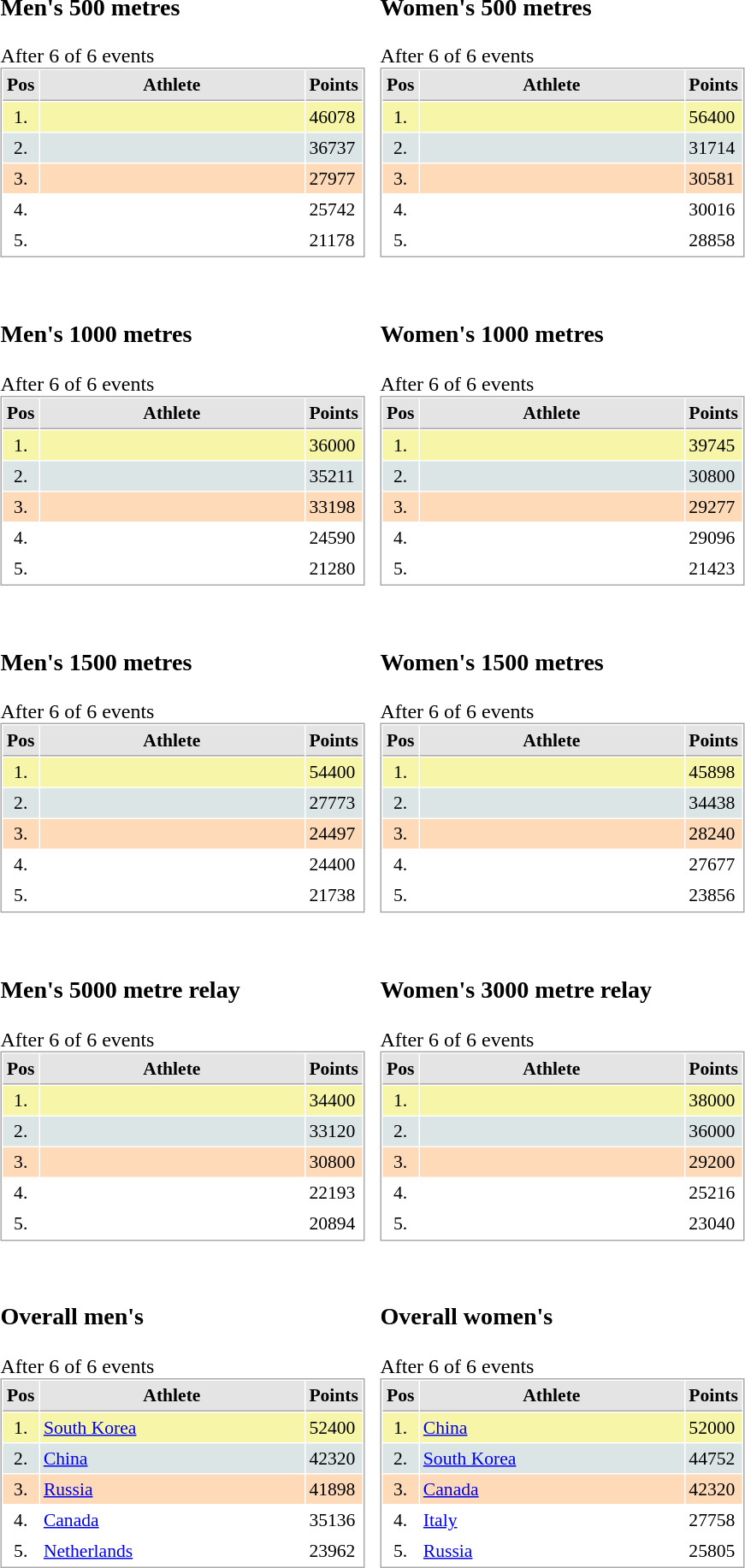<table border="0" cellspacing="10">
<tr>
<td><br><h3>Men's 500 metres</h3>After 6 of 6 events<table cellspacing="1" cellpadding="3" style="border:1px solid #aaa; font-size:90%;">
<tr style="background:#e4e4e4;">
<th style="border-bottom:1px solid #aaa; width:10px;">Pos</th>
<th style="border-bottom:1px solid #aaa; width:200px;">Athlete</th>
<th style="border-bottom:1px solid #aaa; width:20px;">Points</th>
</tr>
<tr style="background:#f7f6a8;">
<td style="text-align:center;">1.</td>
<td></td>
<td>46078</td>
</tr>
<tr style="background:#dce5e5;">
<td style="text-align:center;">2.</td>
<td></td>
<td>36737</td>
</tr>
<tr style="background:#ffdab9;">
<td style="text-align:center;">3.</td>
<td></td>
<td>27977</td>
</tr>
<tr>
<td style="text-align:center;">4.</td>
<td></td>
<td>25742</td>
</tr>
<tr>
<td style="text-align:center;">5.</td>
<td></td>
<td>21178</td>
</tr>
</table>
</td>
<td><br><h3>Women's 500 metres</h3>After 6 of 6 events<table cellspacing="1" cellpadding="3" style="border:1px solid #aaa; font-size:90%;">
<tr style="background:#e4e4e4;">
<th style="border-bottom:1px solid #aaa; width:10px;">Pos</th>
<th style="border-bottom:1px solid #aaa; width:200px;">Athlete</th>
<th style="border-bottom:1px solid #aaa; width:20px;">Points</th>
</tr>
<tr style="background:#f7f6a8;">
<td style="text-align:center;">1.</td>
<td></td>
<td>56400</td>
</tr>
<tr style="background:#dce5e5;">
<td style="text-align:center;">2.</td>
<td></td>
<td>31714</td>
</tr>
<tr style="background:#ffdab9;">
<td style="text-align:center;">3.</td>
<td></td>
<td>30581</td>
</tr>
<tr>
<td style="text-align:center;">4.</td>
<td></td>
<td>30016</td>
</tr>
<tr>
<td style="text-align:center;">5.</td>
<td></td>
<td>28858</td>
</tr>
</table>
</td>
</tr>
<tr>
<td><br><h3>Men's 1000 metres</h3>After 6 of 6 events<table cellspacing="1" cellpadding="3" style="border:1px solid #aaa; font-size:90%;">
<tr style="background:#e4e4e4;">
<th style="border-bottom:1px solid #aaa; width:10px;">Pos</th>
<th style="border-bottom:1px solid #aaa; width:200px;">Athlete</th>
<th style="border-bottom:1px solid #aaa; width:20px;">Points</th>
</tr>
<tr style="background:#f7f6a8;">
<td style="text-align:center;">1.</td>
<td></td>
<td>36000</td>
</tr>
<tr style="background:#dce5e5;">
<td style="text-align:center;">2.</td>
<td></td>
<td>35211</td>
</tr>
<tr style="background:#ffdab9;">
<td style="text-align:center;">3.</td>
<td></td>
<td>33198</td>
</tr>
<tr>
<td style="text-align:center;">4.</td>
<td></td>
<td>24590</td>
</tr>
<tr>
<td style="text-align:center;">5.</td>
<td></td>
<td>21280</td>
</tr>
</table>
</td>
<td><br><h3>Women's 1000 metres</h3>After 6 of 6 events<table cellspacing="1" cellpadding="3" style="border:1px solid #aaa; font-size:90%;">
<tr style="background:#e4e4e4;">
<th style="border-bottom:1px solid #aaa; width:10px;">Pos</th>
<th style="border-bottom:1px solid #aaa; width:200px;">Athlete</th>
<th style="border-bottom:1px solid #aaa; width:20px;">Points</th>
</tr>
<tr style="background:#f7f6a8;">
<td style="text-align:center;">1.</td>
<td></td>
<td>39745</td>
</tr>
<tr style="background:#dce5e5;">
<td style="text-align:center;">2.</td>
<td></td>
<td>30800</td>
</tr>
<tr style="background:#ffdab9;">
<td style="text-align:center;">3.</td>
<td></td>
<td>29277</td>
</tr>
<tr>
<td style="text-align:center;">4.</td>
<td></td>
<td>29096</td>
</tr>
<tr>
<td style="text-align:center;">5.</td>
<td></td>
<td>21423</td>
</tr>
</table>
</td>
</tr>
<tr>
<td><br><h3>Men's 1500 metres</h3>After 6 of 6 events<table cellspacing="1" cellpadding="3" style="border:1px solid #aaa; font-size:90%;">
<tr style="background:#e4e4e4;">
<th style="border-bottom:1px solid #aaa; width:10px;">Pos</th>
<th style="border-bottom:1px solid #aaa; width:200px;">Athlete</th>
<th style="border-bottom:1px solid #aaa; width:20px;">Points</th>
</tr>
<tr style="background:#f7f6a8;">
<td style="text-align:center;">1.</td>
<td></td>
<td>54400</td>
</tr>
<tr style="background:#dce5e5;">
<td style="text-align:center;">2.</td>
<td></td>
<td>27773</td>
</tr>
<tr style="background:#ffdab9;">
<td style="text-align:center;">3.</td>
<td></td>
<td>24497</td>
</tr>
<tr>
<td style="text-align:center;">4.</td>
<td></td>
<td>24400</td>
</tr>
<tr>
<td style="text-align:center;">5.</td>
<td></td>
<td>21738</td>
</tr>
</table>
</td>
<td><br><h3>Women's 1500 metres</h3>After 6 of 6 events<table cellspacing="1" cellpadding="3" style="border:1px solid #aaa; font-size:90%;">
<tr style="background:#e4e4e4;">
<th style="border-bottom:1px solid #aaa; width:10px;">Pos</th>
<th style="border-bottom:1px solid #aaa; width:200px;">Athlete</th>
<th style="border-bottom:1px solid #aaa; width:20px;">Points</th>
</tr>
<tr style="background:#f7f6a8;">
<td style="text-align:center;">1.</td>
<td></td>
<td>45898</td>
</tr>
<tr style="background:#dce5e5;">
<td style="text-align:center;">2.</td>
<td></td>
<td>34438</td>
</tr>
<tr style="background:#ffdab9;">
<td style="text-align:center;">3.</td>
<td></td>
<td>28240</td>
</tr>
<tr>
<td style="text-align:center;">4.</td>
<td></td>
<td>27677</td>
</tr>
<tr>
<td style="text-align:center;">5.</td>
<td></td>
<td>23856</td>
</tr>
</table>
</td>
</tr>
<tr>
<td><br><h3>Men's 5000 metre relay</h3>After 6 of 6 events<table cellspacing="1" cellpadding="3" style="border:1px solid #aaa; font-size:90%;">
<tr style="background:#e4e4e4;">
<th style="border-bottom:1px solid #aaa; width:10px;">Pos</th>
<th style="border-bottom:1px solid #aaa; width:200px;">Athlete</th>
<th style="border-bottom:1px solid #aaa; width:20px;">Points</th>
</tr>
<tr style="background:#f7f6a8;">
<td style="text-align:center;">1.</td>
<td></td>
<td>34400</td>
</tr>
<tr style="background:#dce5e5;">
<td style="text-align:center;">2.</td>
<td></td>
<td>33120</td>
</tr>
<tr style="background:#ffdab9;">
<td style="text-align:center;">3.</td>
<td></td>
<td>30800</td>
</tr>
<tr>
<td style="text-align:center;">4.</td>
<td></td>
<td>22193</td>
</tr>
<tr>
<td style="text-align:center;">5.</td>
<td></td>
<td>20894</td>
</tr>
</table>
</td>
<td><br><h3>Women's 3000 metre relay</h3>After 6 of 6 events<table cellspacing="1" cellpadding="3" style="border:1px solid #aaa; font-size:90%;">
<tr style="background:#e4e4e4;">
<th style="border-bottom:1px solid #aaa; width:10px;">Pos</th>
<th style="border-bottom:1px solid #aaa; width:200px;">Athlete</th>
<th style="border-bottom:1px solid #aaa; width:20px;">Points</th>
</tr>
<tr style="background:#f7f6a8;">
<td style="text-align:center;">1.</td>
<td></td>
<td>38000</td>
</tr>
<tr style="background:#dce5e5;">
<td style="text-align:center;">2.</td>
<td></td>
<td>36000</td>
</tr>
<tr style="background:#ffdab9;">
<td style="text-align:center;">3.</td>
<td></td>
<td>29200</td>
</tr>
<tr>
<td style="text-align:center;">4.</td>
<td></td>
<td>25216</td>
</tr>
<tr>
<td style="text-align:center;">5.</td>
<td></td>
<td>23040</td>
</tr>
</table>
</td>
</tr>
<tr>
<td><br><h3>Overall men's</h3>After 6 of 6 events<table cellspacing="1" cellpadding="3" style="border:1px solid #aaa; font-size:90%;">
<tr style="background:#e4e4e4;">
<th style="border-bottom:1px solid #aaa; width:10px;">Pos</th>
<th style="border-bottom:1px solid #aaa; width:200px;">Athlete</th>
<th style="border-bottom:1px solid #aaa; width:20px;">Points</th>
</tr>
<tr style="background:#f7f6a8;">
<td style="text-align:center;">1.</td>
<td> <a href='#'>South Korea</a></td>
<td>52400</td>
</tr>
<tr style="background:#dce5e5;">
<td style="text-align:center;">2.</td>
<td> <a href='#'>China</a></td>
<td>42320</td>
</tr>
<tr style="background:#ffdab9;">
<td style="text-align:center;">3.</td>
<td>  <a href='#'>Russia</a></td>
<td>41898</td>
</tr>
<tr>
<td style="text-align:center;">4.</td>
<td> <a href='#'>Canada</a></td>
<td>35136</td>
</tr>
<tr>
<td style="text-align:center;">5.</td>
<td>  <a href='#'>Netherlands</a></td>
<td>23962</td>
</tr>
</table>
</td>
<td><br><h3>Overall women's</h3>After 6 of 6 events<table cellspacing="1" cellpadding="3" style="border:1px solid #aaa; font-size:90%;">
<tr style="background:#e4e4e4;">
<th style="border-bottom:1px solid #aaa; width:10px;">Pos</th>
<th style="border-bottom:1px solid #aaa; width:200px;">Athlete</th>
<th style="border-bottom:1px solid #aaa; width:20px;">Points</th>
</tr>
<tr style="background:#f7f6a8;">
<td style="text-align:center;">1.</td>
<td> <a href='#'>China</a></td>
<td>52000</td>
</tr>
<tr style="background:#dce5e5;">
<td style="text-align:center;">2.</td>
<td> <a href='#'>South Korea</a></td>
<td>44752</td>
</tr>
<tr style="background:#ffdab9;">
<td style="text-align:center;">3.</td>
<td> <a href='#'>Canada</a></td>
<td>42320</td>
</tr>
<tr>
<td style="text-align:center;">4.</td>
<td>  <a href='#'>Italy</a></td>
<td>27758</td>
</tr>
<tr>
<td style="text-align:center;">5.</td>
<td>  <a href='#'>Russia</a></td>
<td>25805</td>
</tr>
</table>
</td>
</tr>
<tr>
<td></td>
</tr>
</table>
